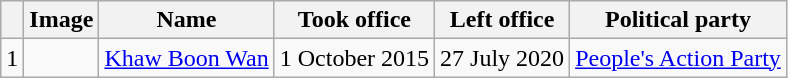<table class="wikitable">
<tr>
<th></th>
<th>Image</th>
<th>Name</th>
<th>Took office</th>
<th>Left office</th>
<th>Political party</th>
</tr>
<tr>
<td>1</td>
<td></td>
<td><a href='#'>Khaw Boon Wan</a></td>
<td>1 October 2015</td>
<td>27 July 2020</td>
<td><a href='#'>People's Action Party</a></td>
</tr>
</table>
